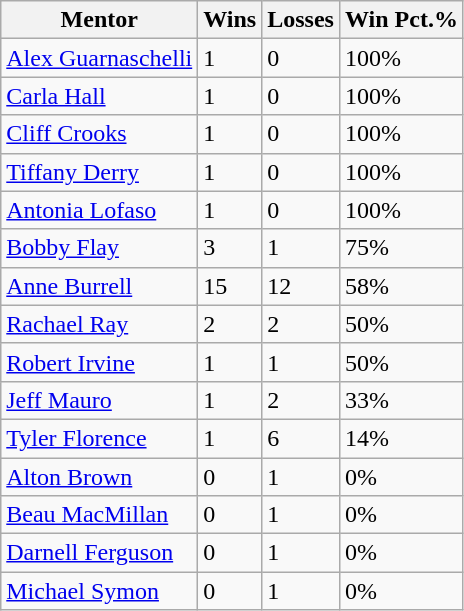<table class="wikitable"  style="border-collapse:collapse;">
<tr>
<th>Mentor</th>
<th>Wins</th>
<th>Losses</th>
<th>Win Pct.%</th>
</tr>
<tr>
<td><a href='#'>Alex Guarnaschelli</a></td>
<td>1</td>
<td>0</td>
<td>100%</td>
</tr>
<tr>
<td><a href='#'>Carla Hall</a></td>
<td>1</td>
<td>0</td>
<td>100%</td>
</tr>
<tr>
<td><a href='#'>Cliff Crooks</a></td>
<td>1</td>
<td>0</td>
<td>100%</td>
</tr>
<tr>
<td><a href='#'>Tiffany Derry</a></td>
<td>1</td>
<td>0</td>
<td>100%</td>
</tr>
<tr>
<td><a href='#'>Antonia Lofaso</a></td>
<td>1</td>
<td>0</td>
<td>100%</td>
</tr>
<tr>
<td><a href='#'>Bobby Flay</a></td>
<td>3</td>
<td>1</td>
<td>75%</td>
</tr>
<tr>
<td><a href='#'>Anne Burrell</a></td>
<td>15</td>
<td>12</td>
<td>58%</td>
</tr>
<tr>
<td><a href='#'>Rachael Ray</a></td>
<td>2</td>
<td>2</td>
<td>50%</td>
</tr>
<tr>
<td><a href='#'>Robert Irvine</a></td>
<td>1</td>
<td>1</td>
<td>50%</td>
</tr>
<tr>
<td><a href='#'>Jeff Mauro</a></td>
<td>1</td>
<td>2</td>
<td>33%</td>
</tr>
<tr>
<td><a href='#'>Tyler Florence</a></td>
<td>1</td>
<td>6</td>
<td>14%</td>
</tr>
<tr>
<td><a href='#'>Alton Brown</a></td>
<td>0</td>
<td>1</td>
<td>0%</td>
</tr>
<tr>
<td><a href='#'>Beau MacMillan</a></td>
<td>0</td>
<td>1</td>
<td>0%</td>
</tr>
<tr>
<td><a href='#'>Darnell Ferguson</a></td>
<td>0</td>
<td>1</td>
<td>0%</td>
</tr>
<tr>
<td><a href='#'>Michael Symon</a></td>
<td>0</td>
<td>1</td>
<td>0%</td>
</tr>
</table>
